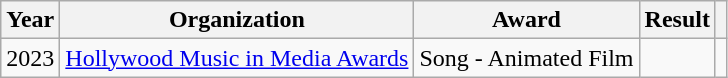<table class="wikitable">
<tr>
<th>Year</th>
<th>Organization</th>
<th>Award</th>
<th>Result</th>
<th></th>
</tr>
<tr>
<td>2023</td>
<td><a href='#'>Hollywood Music in Media Awards</a></td>
<td>Song - Animated Film</td>
<td></td>
<td></td>
</tr>
</table>
